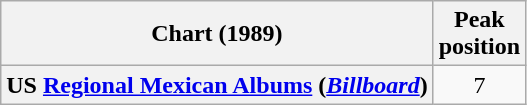<table class="wikitable sortable plainrowheaders">
<tr>
<th>Chart (1989)</th>
<th>Peak<br>position</th>
</tr>
<tr>
<th scope=row>US <a href='#'>Regional Mexican Albums</a> (<em><a href='#'>Billboard</a></em>)</th>
<td style="text-align:center;">7</td>
</tr>
</table>
